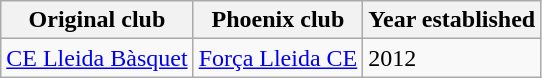<table class="wikitable">
<tr>
<th>Original club</th>
<th>Phoenix club</th>
<th>Year established</th>
</tr>
<tr>
<td><a href='#'>CE Lleida Bàsquet</a></td>
<td><a href='#'>Força Lleida CE</a></td>
<td>2012</td>
</tr>
</table>
